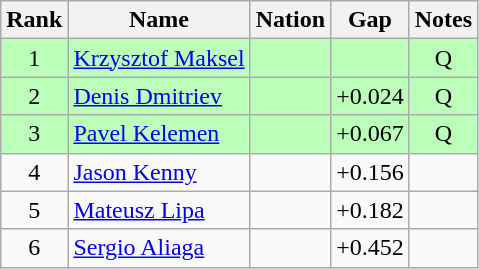<table class="wikitable sortable" style="text-align:center">
<tr>
<th>Rank</th>
<th>Name</th>
<th>Nation</th>
<th>Gap</th>
<th>Notes</th>
</tr>
<tr bgcolor=bbffbb>
<td>1</td>
<td align=left><a href='#'>Krzysztof Maksel</a></td>
<td align=left></td>
<td></td>
<td>Q</td>
</tr>
<tr bgcolor=bbffbb>
<td>2</td>
<td align=left><a href='#'>Denis Dmitriev</a></td>
<td align=left></td>
<td>+0.024</td>
<td>Q</td>
</tr>
<tr bgcolor=bbffbb>
<td>3</td>
<td align=left><a href='#'>Pavel Kelemen</a></td>
<td align=left></td>
<td>+0.067</td>
<td>Q</td>
</tr>
<tr>
<td>4</td>
<td align=left><a href='#'>Jason Kenny</a></td>
<td align=left></td>
<td>+0.156</td>
<td></td>
</tr>
<tr>
<td>5</td>
<td align=left><a href='#'>Mateusz Lipa</a></td>
<td align=left></td>
<td>+0.182</td>
<td></td>
</tr>
<tr>
<td>6</td>
<td align=left><a href='#'>Sergio Aliaga</a></td>
<td align=left></td>
<td>+0.452</td>
<td></td>
</tr>
</table>
